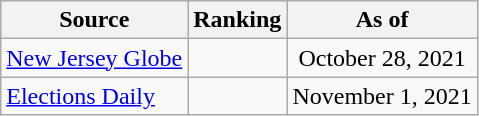<table class="wikitable" style="text-align:center">
<tr>
<th>Source</th>
<th>Ranking</th>
<th>As of</th>
</tr>
<tr>
<td align=left><a href='#'>New Jersey Globe</a></td>
<td></td>
<td>October 28, 2021</td>
</tr>
<tr>
<td align=left><a href='#'>Elections Daily</a></td>
<td></td>
<td>November 1, 2021</td>
</tr>
</table>
